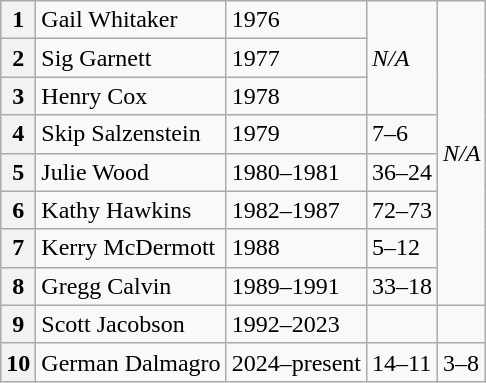<table class=wikitable>
<tr>
<th>1</th>
<td>Gail Whitaker</td>
<td>1976</td>
<td rowspan=3><em>N/A</em></td>
<td rowspan=8><em>N/A</em></td>
</tr>
<tr>
<th>2</th>
<td>Sig Garnett</td>
<td>1977</td>
</tr>
<tr>
<th>3</th>
<td>Henry Cox</td>
<td>1978</td>
</tr>
<tr>
<th>4</th>
<td>Skip Salzenstein</td>
<td>1979</td>
<td>7–6 </td>
</tr>
<tr>
<th>5</th>
<td>Julie Wood</td>
<td>1980–1981</td>
<td>36–24 </td>
</tr>
<tr>
<th>6</th>
<td>Kathy Hawkins</td>
<td>1982–1987</td>
<td>72–73 </td>
</tr>
<tr>
<th>7</th>
<td>Kerry McDermott</td>
<td>1988</td>
<td>5–12 </td>
</tr>
<tr>
<th>8</th>
<td>Gregg Calvin</td>
<td>1989–1991</td>
<td>33–18 </td>
</tr>
<tr>
<th>9</th>
<td>Scott Jacobson</td>
<td>1992–2023</td>
<td> </td>
<td> </td>
</tr>
<tr>
<th>10</th>
<td>German Dalmagro</td>
<td>2024–present</td>
<td>14–11 </td>
<td>3–8 </td>
</tr>
</table>
